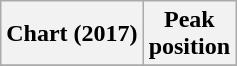<table class="wikitable sortable plainrowheaders">
<tr>
<th>Chart (2017)</th>
<th>Peak<br>position</th>
</tr>
<tr>
</tr>
</table>
